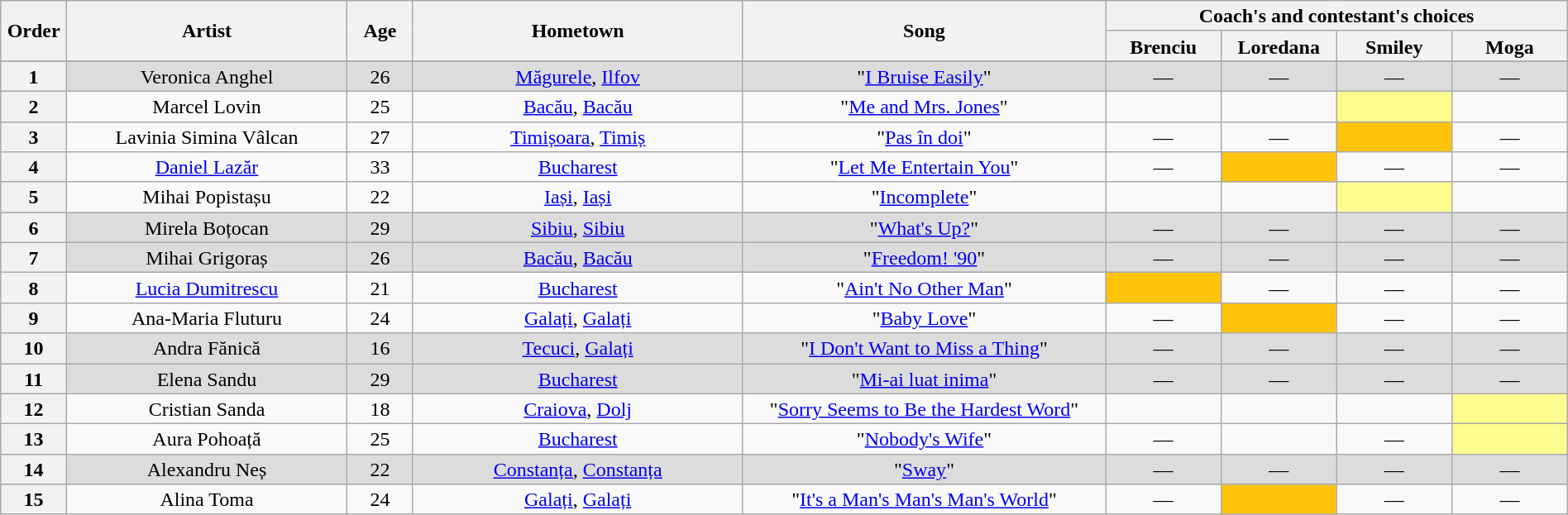<table class="wikitable" style="text-align:center; line-height:17px; width:100%;">
<tr>
<th scope="col" rowspan="2" style="width:04%;">Order</th>
<th scope="col" rowspan="2" style="width:17%;">Artist</th>
<th scope="col" rowspan="2" style="width:04%;">Age</th>
<th scope="col" rowspan="2" style="width:20%;">Hometown</th>
<th scope="col" rowspan="2" style="width:22%;">Song</th>
<th scope="col" colspan="4" style="width:24%;">Coach's and contestant's choices</th>
</tr>
<tr>
<th style="width:07%;">Brenciu</th>
<th style="width:07%;">Loredana</th>
<th style="width:07%;">Smiley</th>
<th style="width:07%;">Moga</th>
</tr>
<tr>
</tr>
<tr style="background:#dcdcdc;">
<th>1</th>
<td>Veronica Anghel</td>
<td>26</td>
<td><a href='#'>Măgurele</a>, <a href='#'>Ilfov</a></td>
<td>"<a href='#'>I Bruise Easily</a>"</td>
<td>—</td>
<td>—</td>
<td>—</td>
<td>—</td>
</tr>
<tr>
<th>2</th>
<td>Marcel Lovin</td>
<td>25</td>
<td><a href='#'>Bacău</a>, <a href='#'>Bacău</a></td>
<td>"<a href='#'>Me and Mrs. Jones</a>"</td>
<td><strong></strong></td>
<td><strong></strong></td>
<td style="background:#fdfc8f;"><strong></strong></td>
<td><strong></strong></td>
</tr>
<tr>
<th>3</th>
<td>Lavinia Simina Vâlcan</td>
<td>27</td>
<td><a href='#'>Timișoara</a>, <a href='#'>Timiș</a></td>
<td>"<a href='#'>Pas în doi</a>"</td>
<td>—</td>
<td>—</td>
<td style="background:#ffc40c;"><strong></strong></td>
<td>—</td>
</tr>
<tr>
<th>4</th>
<td><a href='#'>Daniel Lazăr</a></td>
<td>33</td>
<td><a href='#'>Bucharest</a></td>
<td>"<a href='#'>Let Me Entertain You</a>"</td>
<td>—</td>
<td style="background:#ffc40c;"><strong></strong></td>
<td>—</td>
<td>—</td>
</tr>
<tr>
<th>5</th>
<td>Mihai Popistașu</td>
<td>22</td>
<td><a href='#'>Iași</a>, <a href='#'>Iași</a></td>
<td>"<a href='#'>Incomplete</a>"</td>
<td><strong></strong></td>
<td><strong></strong></td>
<td style="background:#fdfc8f;"><strong></strong></td>
<td><strong></strong></td>
</tr>
<tr style="background:#dcdcdc;">
<th>6</th>
<td>Mirela Boțocan</td>
<td>29</td>
<td><a href='#'>Sibiu</a>, <a href='#'>Sibiu</a></td>
<td>"<a href='#'>What's Up?</a>"</td>
<td>—</td>
<td>—</td>
<td>—</td>
<td>—</td>
</tr>
<tr style="background:#dcdcdc;">
<th>7</th>
<td>Mihai Grigoraș</td>
<td>26</td>
<td><a href='#'>Bacău</a>, <a href='#'>Bacău</a></td>
<td>"<a href='#'>Freedom! '90</a>"</td>
<td>—</td>
<td>—</td>
<td>—</td>
<td>—</td>
</tr>
<tr>
<th>8</th>
<td><a href='#'>Lucia Dumitrescu</a></td>
<td>21</td>
<td><a href='#'>Bucharest</a></td>
<td>"<a href='#'>Ain't No Other Man</a>"</td>
<td style="background:#ffc40c;"><strong></strong></td>
<td>—</td>
<td>—</td>
<td>—</td>
</tr>
<tr>
<th>9</th>
<td>Ana-Maria Fluturu</td>
<td>24</td>
<td><a href='#'>Galați</a>, <a href='#'>Galați</a></td>
<td>"<a href='#'>Baby Love</a>"</td>
<td>—</td>
<td style="background:#ffc40c;"><strong></strong></td>
<td>—</td>
<td>—</td>
</tr>
<tr style="background:#dcdcdc;">
<th>10</th>
<td>Andra Fănică</td>
<td>16</td>
<td><a href='#'>Tecuci</a>, <a href='#'>Galați</a></td>
<td>"<a href='#'>I Don't Want to Miss a Thing</a>"</td>
<td>—</td>
<td>—</td>
<td>—</td>
<td>—</td>
</tr>
<tr style="background:#dcdcdc;">
<th>11</th>
<td>Elena Sandu</td>
<td>29</td>
<td><a href='#'>Bucharest</a></td>
<td>"<a href='#'>Mi-ai luat inima</a>"</td>
<td>—</td>
<td>—</td>
<td>—</td>
<td>—</td>
</tr>
<tr>
<th>12</th>
<td>Cristian Sanda</td>
<td>18</td>
<td><a href='#'>Craiova</a>, <a href='#'>Dolj</a></td>
<td>"<a href='#'>Sorry Seems to Be the Hardest Word</a>"</td>
<td><strong></strong></td>
<td><strong></strong></td>
<td><strong></strong></td>
<td style="background:#fdfc8f;"><strong></strong></td>
</tr>
<tr>
<th>13</th>
<td>Aura Pohoață</td>
<td>25</td>
<td><a href='#'>Bucharest</a></td>
<td>"<a href='#'>Nobody's Wife</a>"</td>
<td>—</td>
<td><strong></strong></td>
<td>—</td>
<td style="background:#fdfc8f;"><strong></strong></td>
</tr>
<tr style="background:#dcdcdc;">
<th>14</th>
<td>Alexandru Neș</td>
<td>22</td>
<td><a href='#'>Constanța</a>, <a href='#'>Constanța</a></td>
<td>"<a href='#'>Sway</a>"</td>
<td>—</td>
<td>—</td>
<td>—</td>
<td>—</td>
</tr>
<tr>
<th>15</th>
<td>Alina Toma</td>
<td>24</td>
<td><a href='#'>Galați</a>, <a href='#'>Galați</a></td>
<td>"<a href='#'>It's a Man's Man's Man's World</a>"</td>
<td>—</td>
<td style="background:#ffc40c;"><strong></strong></td>
<td>—</td>
<td>—</td>
</tr>
</table>
